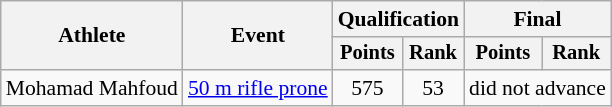<table class="wikitable" style="font-size:90%">
<tr>
<th rowspan="2">Athlete</th>
<th rowspan="2">Event</th>
<th colspan=2>Qualification</th>
<th colspan=2>Final</th>
</tr>
<tr style="font-size:95%">
<th>Points</th>
<th>Rank</th>
<th>Points</th>
<th>Rank</th>
</tr>
<tr align=center>
<td align=left>Mohamad Mahfoud</td>
<td align=left><a href='#'>50 m rifle prone</a></td>
<td>575</td>
<td>53</td>
<td colspan=2>did not advance</td>
</tr>
</table>
